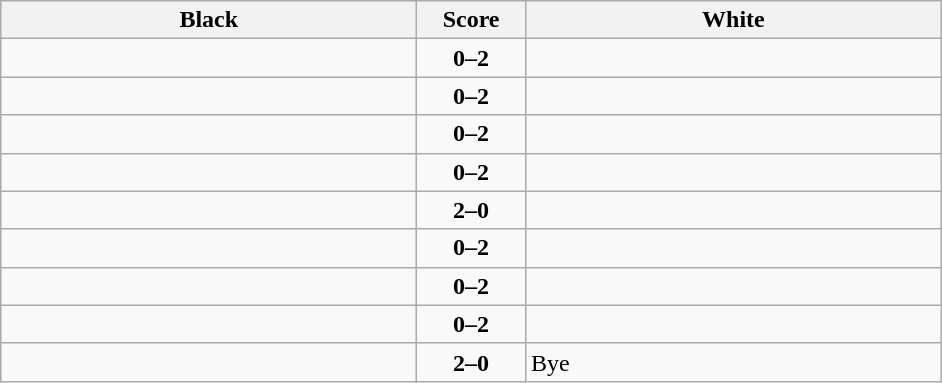<table class="wikitable" style="text-align: center;">
<tr>
<th align="right" width="270">Black</th>
<th width="65">Score</th>
<th align="left" width="270">White</th>
</tr>
<tr>
<td align=left><br></td>
<td align=center><strong>0–2</strong></td>
<td align=left><strong><br></strong></td>
</tr>
<tr>
<td align=left><br></td>
<td align=center><strong>0–2</strong></td>
<td align=left><strong><br></strong></td>
</tr>
<tr>
<td align=left><br></td>
<td align=center><strong>0–2</strong></td>
<td align=left><strong><br></strong></td>
</tr>
<tr>
<td align=left><br></td>
<td align=center><strong>0–2</strong></td>
<td align=left><strong><br></strong></td>
</tr>
<tr>
<td align=left><strong><br></strong></td>
<td align=center><strong>2–0</strong></td>
<td align=left><br></td>
</tr>
<tr>
<td align=left><br></td>
<td align=center><strong>0–2</strong></td>
<td align=left><strong><br></strong></td>
</tr>
<tr>
<td align=left><br></td>
<td align=center><strong>0–2</strong></td>
<td align=left><strong><br></strong></td>
</tr>
<tr>
<td align=left><br></td>
<td align=center><strong>0–2</strong></td>
<td align=left><strong><br></strong></td>
</tr>
<tr>
<td align=left><strong><br></strong></td>
<td align=center><strong>2–0</strong></td>
<td align=left>Bye</td>
</tr>
</table>
